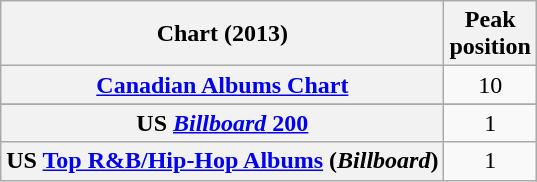<table class="wikitable sortable plainrowheaders">
<tr>
<th scope="col">Chart (2013)</th>
<th scope="col">Peak<br>position</th>
</tr>
<tr>
<th scope="row"><a href='#'>Canadian Albums Chart</a></th>
<td align=center>10</td>
</tr>
<tr>
</tr>
<tr>
<th scope="row">US <a href='#'><em>Billboard</em> 200</a></th>
<td style="text-align:center;">1</td>
</tr>
<tr>
<th scope="row">US <a href='#'>Top R&B/Hip-Hop Albums</a> (<em>Billboard</em>)</th>
<td align=center>1</td>
</tr>
</table>
